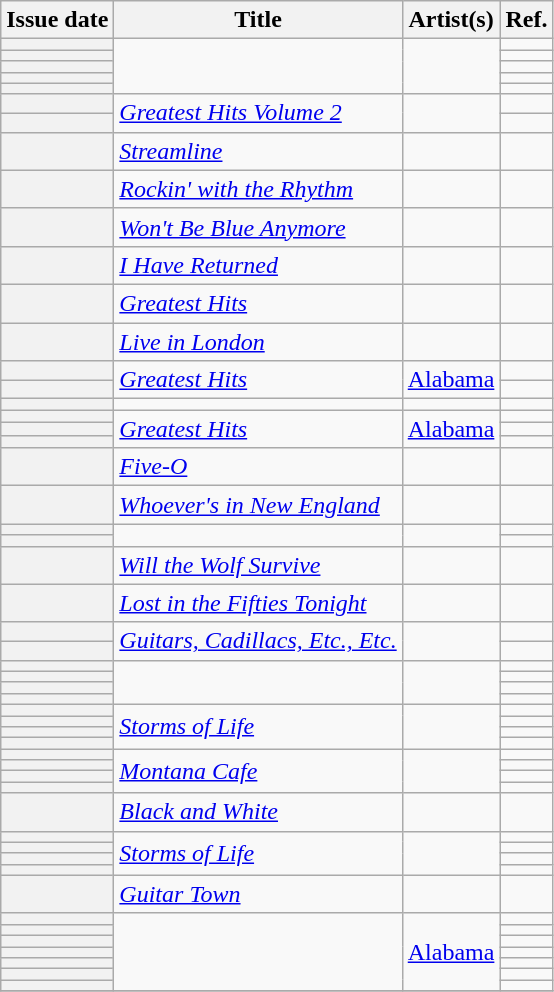<table class="wikitable sortable plainrowheaders">
<tr>
<th scope=col>Issue date</th>
<th scope=col>Title</th>
<th scope=col>Artist(s)</th>
<th scope=col class=unsortable>Ref.</th>
</tr>
<tr>
<th scope=row></th>
<td rowspan=5><em></em></td>
<td rowspan=5></td>
<td align=center></td>
</tr>
<tr>
<th scope=row></th>
<td align=center></td>
</tr>
<tr>
<th scope=row></th>
<td align=center></td>
</tr>
<tr>
<th scope=row></th>
<td align=center></td>
</tr>
<tr>
<th scope=row></th>
<td align=center></td>
</tr>
<tr>
<th scope=row></th>
<td rowspan=2><em><a href='#'>Greatest Hits Volume 2</a></em></td>
<td rowspan=2></td>
<td align=center></td>
</tr>
<tr>
<th scope=row></th>
<td align=center></td>
</tr>
<tr>
<th scope=row></th>
<td><em><a href='#'>Streamline</a></em></td>
<td></td>
<td align=center></td>
</tr>
<tr>
<th scope=row></th>
<td><em><a href='#'>Rockin' with the Rhythm</a></em></td>
<td></td>
<td align=center></td>
</tr>
<tr>
<th scope=row></th>
<td><em><a href='#'>Won't Be Blue Anymore</a></em></td>
<td></td>
<td align=center></td>
</tr>
<tr>
<th scope=row></th>
<td><em><a href='#'>I Have Returned</a></em></td>
<td></td>
<td align=center></td>
</tr>
<tr>
<th scope=row></th>
<td><em><a href='#'>Greatest Hits</a></em></td>
<td></td>
<td align=center></td>
</tr>
<tr>
<th scope=row></th>
<td><em><a href='#'>Live in London</a></em></td>
<td></td>
<td align=center></td>
</tr>
<tr>
<th scope=row></th>
<td rowspan=2><em><a href='#'>Greatest Hits</a></em></td>
<td rowspan=2><a href='#'>Alabama</a></td>
<td align=center></td>
</tr>
<tr>
<th scope=row></th>
<td align=center></td>
</tr>
<tr>
<th scope=row></th>
<td><em></em></td>
<td></td>
<td align=center></td>
</tr>
<tr>
<th scope=row></th>
<td rowspan=3><em><a href='#'>Greatest Hits</a></em></td>
<td rowspan=3><a href='#'>Alabama</a></td>
<td align=center></td>
</tr>
<tr>
<th scope=row></th>
<td align=center></td>
</tr>
<tr>
<th scope=row></th>
<td align=center></td>
</tr>
<tr>
<th scope=row></th>
<td><em><a href='#'>Five-O</a></em></td>
<td></td>
<td align=center></td>
</tr>
<tr>
<th scope=row></th>
<td><em><a href='#'>Whoever's in New England</a></em></td>
<td></td>
<td align=center></td>
</tr>
<tr>
<th scope=row></th>
<td rowspan=2><em></em></td>
<td rowspan=2></td>
<td align=center></td>
</tr>
<tr>
<th scope=row></th>
<td align=center></td>
</tr>
<tr>
<th scope=row></th>
<td><em><a href='#'>Will the Wolf Survive</a></em></td>
<td></td>
<td align=center></td>
</tr>
<tr>
<th scope=row></th>
<td><em><a href='#'>Lost in the Fifties Tonight</a></em></td>
<td></td>
<td align=center></td>
</tr>
<tr>
<th scope=row></th>
<td rowspan=2><em><a href='#'>Guitars, Cadillacs, Etc., Etc.</a></em></td>
<td rowspan=2></td>
<td align=center></td>
</tr>
<tr>
<th scope=row></th>
<td align=center></td>
</tr>
<tr>
<th scope=row></th>
<td rowspan=4><em></em></td>
<td rowspan=4></td>
<td align=center></td>
</tr>
<tr>
<th scope=row></th>
<td align=center></td>
</tr>
<tr>
<th scope=row></th>
<td align=center></td>
</tr>
<tr>
<th scope=row></th>
<td align=center></td>
</tr>
<tr>
<th scope=row></th>
<td rowspan=4><em><a href='#'>Storms of Life</a></em></td>
<td rowspan=4></td>
<td align=center></td>
</tr>
<tr>
<th scope=row></th>
<td align=center></td>
</tr>
<tr>
<th scope=row></th>
<td align=center></td>
</tr>
<tr>
<th scope=row></th>
<td align=center></td>
</tr>
<tr>
<th scope=row></th>
<td rowspan=4><em><a href='#'>Montana Cafe</a></em></td>
<td rowspan=4></td>
<td align=center></td>
</tr>
<tr>
<th scope=row></th>
<td align=center></td>
</tr>
<tr>
<th scope=row></th>
<td align=center></td>
</tr>
<tr>
<th scope=row></th>
<td align=center></td>
</tr>
<tr>
<th scope=row></th>
<td><em><a href='#'>Black and White</a></em></td>
<td></td>
<td align=center></td>
</tr>
<tr>
<th scope=row></th>
<td rowspan=4><em><a href='#'>Storms of Life</a></em></td>
<td rowspan=4></td>
<td align=center></td>
</tr>
<tr>
<th scope=row></th>
<td align=center></td>
</tr>
<tr>
<th scope=row></th>
<td align=center></td>
</tr>
<tr>
<th scope=row></th>
<td align=center></td>
</tr>
<tr>
<th scope=row></th>
<td><em><a href='#'>Guitar Town</a></em></td>
<td></td>
<td align=center></td>
</tr>
<tr>
<th scope=row></th>
<td rowspan=7><em></em></td>
<td rowspan=7><a href='#'>Alabama</a></td>
<td align=center></td>
</tr>
<tr>
<th scope=row></th>
<td align=center></td>
</tr>
<tr>
<th scope=row></th>
<td align=center></td>
</tr>
<tr>
<th scope=row></th>
<td align=center></td>
</tr>
<tr>
<th scope=row></th>
<td align=center></td>
</tr>
<tr>
<th scope=row></th>
<td align=center></td>
</tr>
<tr>
<th scope=row></th>
<td align=center></td>
</tr>
<tr>
</tr>
</table>
